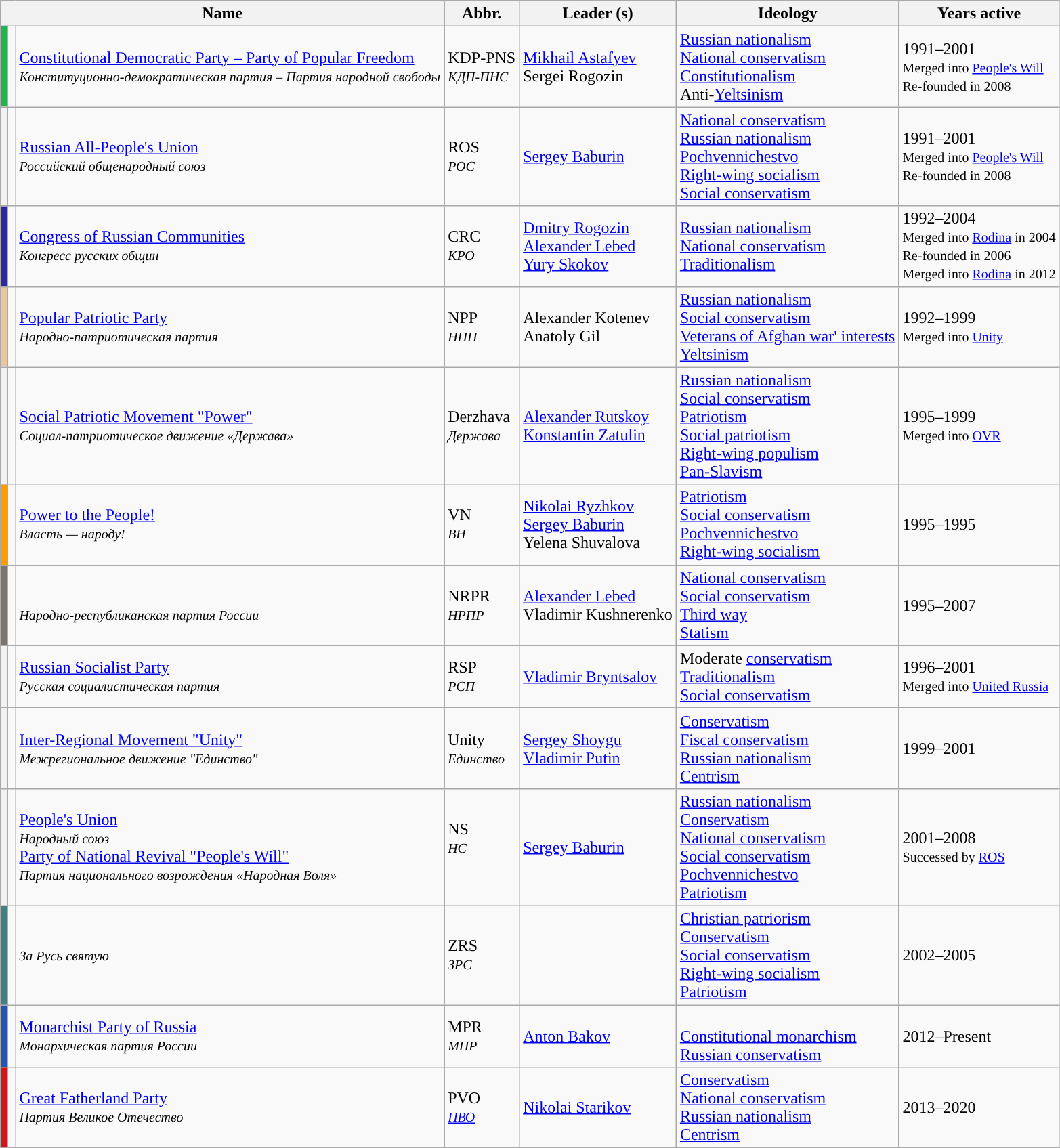<table class="wikitable sortable">
<tr>
<th colspan=3>Name</th>
<th>Abbr.</th>
<th>Leader (s)</th>
<th>Ideology</th>
<th>Years active</th>
</tr>
<tr>
<th style="background:#25B351;"></th>
<td></td>
<td><a href='#'>Constitutional Democratic Party – Party of Popular Freedom</a><br><small><em>Конституционно-демократическая партия – Партия народной свободы</em></small></td>
<td>KDP-PNS<br><small><em>КДП-ПНС</em></small></td>
<td><a href='#'>Mikhail Astafyev</a><br>Sergei Rogozin</td>
<td><a href='#'>Russian nationalism</a><br><a href='#'>National conservatism</a><br><a href='#'>Constitutionalism</a><br>Anti-<a href='#'>Yeltsinism</a></td>
<td>1991–2001<br><small>Merged into <a href='#'>People's Will</a><br>Re-founded in 2008</small></td>
</tr>
<tr>
<th style="background:"></th>
<td></td>
<td><a href='#'>Russian All-People's Union</a><br><small><em>Российский общенародный союз</em></small></td>
<td>ROS<br><small><em>РОС</em></small></td>
<td><a href='#'>Sergey Baburin</a></td>
<td><a href='#'>National conservatism</a><br><a href='#'>Russian nationalism</a><br><a href='#'>Pochvennichestvo</a><br><a href='#'>Right-wing socialism</a><br><a href='#'>Social conservatism</a></td>
<td>1991–2001<br><small>Merged into <a href='#'>People's Will</a><br>Re-founded in 2008</small></td>
</tr>
<tr>
<th style="background:#2C299A;"></th>
<td><br><br></td>
<td><a href='#'>Congress of Russian Communities</a><br><small><em>Конгресс русских общин</em></small></td>
<td>CRC<br><small><em>КРО</em></small></td>
<td><a href='#'>Dmitry Rogozin</a><br><a href='#'>Alexander Lebed</a><br><a href='#'>Yury Skokov</a></td>
<td><a href='#'>Russian nationalism</a><br><a href='#'>National conservatism</a><br><a href='#'>Traditionalism</a></td>
<td>1992–2004<br><small>Merged into <a href='#'>Rodina</a> in 2004<br>Re-founded in 2006<br>Merged into <a href='#'>Rodina</a> in 2012</small></td>
</tr>
<tr>
<th style="background:#EBC59E;"></th>
<td></td>
<td><a href='#'>Popular Patriotic Party</a><br><small><em>Народно-патриотическая партия</em></small></td>
<td>NPP<br><small><em>НПП</em></small></td>
<td>Alexander Kotenev<br>Anatoly Gil</td>
<td><a href='#'>Russian nationalism</a><br><a href='#'>Social conservatism</a><br><a href='#'>Veterans of Afghan war' interests</a><br><a href='#'>Yeltsinism</a></td>
<td>1992–1999<br><small>Merged into <a href='#'>Unity</a></small></td>
</tr>
<tr>
<th style="background:"></th>
<td></td>
<td><a href='#'>Social Patriotic Movement "Power"</a><br><small><em>Социал-патриотическое движение «Держава»</em></small></td>
<td>Derzhava<br><small><em>Держава</em></small></td>
<td><a href='#'>Alexander Rutskoy</a><br><a href='#'>Konstantin Zatulin</a></td>
<td><a href='#'>Russian nationalism</a><br><a href='#'>Social conservatism</a><br><a href='#'>Patriotism</a><br><a href='#'>Social patriotism</a><br><a href='#'>Right-wing populism</a><br><a href='#'>Pan-Slavism</a></td>
<td>1995–1999<br><small>Merged into <a href='#'>OVR</a></small></td>
</tr>
<tr>
<th style="background:#FF9C00;"></th>
<td></td>
<td><a href='#'>Power to the People!</a><br><small><em>Власть — народу!</em></small></td>
<td>VN<br><small><em>ВН</em></small></td>
<td><a href='#'>Nikolai Ryzhkov</a><br><a href='#'>Sergey Baburin</a><br>Yelena Shuvalova</td>
<td><a href='#'>Patriotism</a><br><a href='#'>Social conservatism</a><br><a href='#'>Pochvennichestvo</a><br><a href='#'>Right-wing socialism</a></td>
<td>1995–1995</td>
</tr>
<tr>
<th style="background:#7B746F;"></th>
<td></td>
<td> <br><small><em>Народно-республиканская партия России</em></small></td>
<td>NRPR<br><small><em>НРПР</em></small></td>
<td><a href='#'>Alexander Lebed</a><br>Vladimir Kushnerenko</td>
<td><a href='#'>National conservatism</a><br><a href='#'>Social conservatism</a><br><a href='#'>Third way</a><br><a href='#'>Statism</a></td>
<td>1995–2007</td>
</tr>
<tr>
<th style="background:"></th>
<td></td>
<td><a href='#'>Russian Socialist Party</a><br><small><em>Русская социалистическая партия</em></small></td>
<td>RSP<br><small><em>РСП</em></small></td>
<td><a href='#'>Vladimir Bryntsalov</a></td>
<td>Moderate <a href='#'>conservatism</a><br><a href='#'>Traditionalism</a><br><a href='#'>Social conservatism</a></td>
<td>1996–2001<br><small>Merged into <a href='#'>United Russia</a></small></td>
</tr>
<tr>
<th style="background:"></th>
<td></td>
<td><a href='#'>Inter-Regional Movement "Unity"</a><br><small><em>Межрегиональное движение "Единство"</em></small></td>
<td>Unity<br><small><em>Единство</em></small></td>
<td><a href='#'>Sergey Shoygu</a><br><a href='#'>Vladimir Putin</a></td>
<td><a href='#'>Conservatism</a><br><a href='#'>Fiscal conservatism</a><br><a href='#'>Russian nationalism</a><br><a href='#'>Centrism</a> </td>
<td>1999–2001<br><small></small></td>
</tr>
<tr>
<th style="background:"></th>
<td><br><br></td>
<td><a href='#'>People's Union</a><br><small><em>Народный союз</em></small><br><a href='#'>Party of National Revival "People's Will"</a><br><small><em>Партия национального возрождения «Народная Воля»</em></small></td>
<td>NS<br><small><em>НС</em></small><br><br><small></small></td>
<td><a href='#'>Sergey Baburin</a></td>
<td><a href='#'>Russian nationalism</a><br><a href='#'>Conservatism</a><br><a href='#'>National conservatism</a><br><a href='#'>Social conservatism</a><br><a href='#'>Pochvennichestvo</a><br><a href='#'>Patriotism</a></td>
<td>2001–2008<br><small>Successed by <a href='#'>ROS</a></small></td>
</tr>
<tr>
<th style="background:#408080;"></th>
<td></td>
<td><small><em>За Русь святую</em></small></td>
<td>ZRS<br><small><em>ЗРС</em></small></td>
<td></td>
<td><a href='#'>Christian patriorism</a><br><a href='#'>Conservatism</a><br><a href='#'>Social conservatism</a><br><a href='#'>Right-wing socialism</a><br><a href='#'>Patriotism</a></td>
<td>2002–2005</td>
</tr>
<tr>
<th style="background:#2655B0;"></th>
<td></td>
<td><a href='#'>Monarchist Party of Russia</a><br><small><em>Монархическая партия России</em></small></td>
<td>MPR<br><small><em>МПР</em></small></td>
<td><a href='#'>Anton Bakov</a><br></td>
<td><br><a href='#'>Constitutional monarchism</a><br><a href='#'>Russian conservatism</a></td>
<td>2012–Present</td>
</tr>
<tr>
<th style="background:#CF161E;"></th>
<td></td>
<td><a href='#'>Great Fatherland Party</a><br><small><em>Партия Великое Отечество</em></small></td>
<td>PVO<br><small><em><a href='#'>ПВО</a></em></small></td>
<td><a href='#'>Nikolai Starikov</a></td>
<td><a href='#'>Conservatism</a><br><a href='#'>National conservatism</a><br><a href='#'>Russian nationalism</a><br><a href='#'>Centrism</a></td>
<td>2013–2020</td>
</tr>
<tr>
</tr>
</table>
